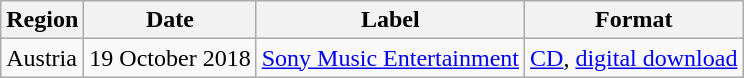<table class=wikitable>
<tr>
<th>Region</th>
<th>Date</th>
<th>Label</th>
<th>Format</th>
</tr>
<tr>
<td>Austria</td>
<td>19 October 2018</td>
<td><a href='#'>Sony Music Entertainment</a></td>
<td><a href='#'>CD</a>, <a href='#'>digital download</a></td>
</tr>
</table>
